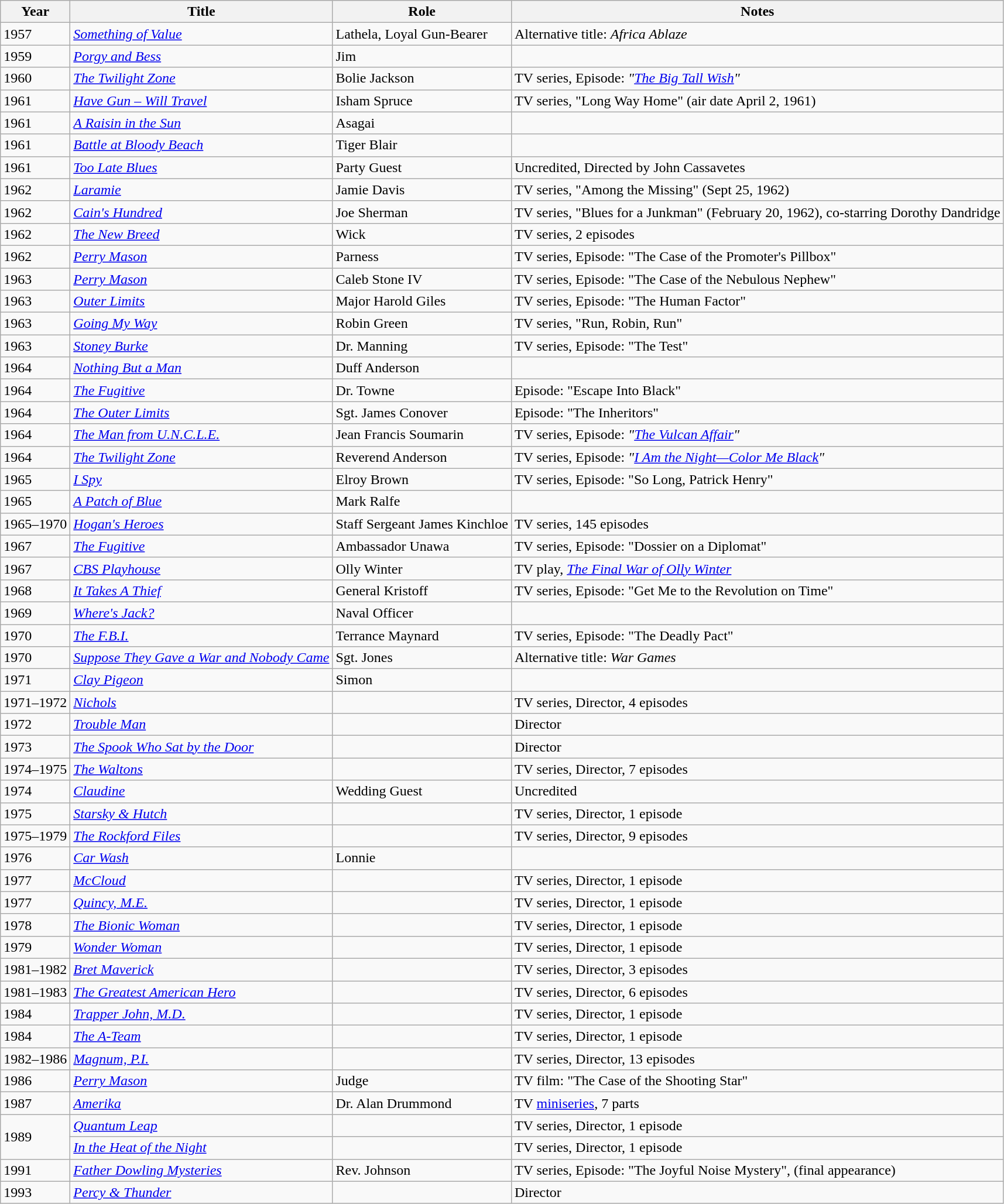<table class="wikitable sortable">
<tr>
<th>Year</th>
<th>Title</th>
<th>Role</th>
<th class="unsortable">Notes</th>
</tr>
<tr>
<td>1957</td>
<td><em><a href='#'>Something of Value</a></em></td>
<td>Lathela, Loyal Gun-Bearer</td>
<td>Alternative title: <em>Africa Ablaze</em></td>
</tr>
<tr>
<td>1959</td>
<td><em><a href='#'>Porgy and Bess</a></em></td>
<td>Jim</td>
<td></td>
</tr>
<tr>
<td>1960</td>
<td><em><a href='#'>The Twilight Zone</a></em></td>
<td>Bolie Jackson</td>
<td>TV series, Episode: <em>"<a href='#'>The Big Tall Wish</a>"</em></td>
</tr>
<tr>
<td>1961</td>
<td><em><a href='#'>Have Gun – Will Travel</a></em></td>
<td>Isham Spruce</td>
<td>TV series, "Long Way Home" (air date April 2, 1961)</td>
</tr>
<tr>
<td>1961</td>
<td><em><a href='#'>A Raisin in the Sun</a></em></td>
<td>Asagai</td>
<td></td>
</tr>
<tr>
<td>1961</td>
<td><em><a href='#'>Battle at Bloody Beach</a></em></td>
<td>Tiger Blair</td>
<td></td>
</tr>
<tr>
<td>1961</td>
<td><em><a href='#'>Too Late Blues</a></em></td>
<td>Party Guest</td>
<td>Uncredited, Directed by John Cassavetes</td>
</tr>
<tr>
<td>1962</td>
<td><em><a href='#'>Laramie</a></em></td>
<td>Jamie Davis</td>
<td>TV series, "Among the Missing" (Sept 25, 1962)</td>
</tr>
<tr>
<td>1962</td>
<td><em><a href='#'>Cain's Hundred</a></em></td>
<td>Joe Sherman</td>
<td>TV series, "Blues for a Junkman" (February 20, 1962), co-starring Dorothy Dandridge</td>
</tr>
<tr>
<td>1962</td>
<td><em><a href='#'>The New Breed</a></em></td>
<td>Wick</td>
<td>TV series, 2 episodes</td>
</tr>
<tr>
<td>1962</td>
<td><em><a href='#'>Perry Mason</a></em></td>
<td>Parness</td>
<td>TV series, Episode: "The Case of the Promoter's Pillbox"</td>
</tr>
<tr>
<td>1963</td>
<td><em><a href='#'>Perry Mason</a></em></td>
<td>Caleb Stone IV</td>
<td>TV series, Episode: "The Case of the Nebulous Nephew"</td>
</tr>
<tr>
<td>1963</td>
<td><em><a href='#'>Outer Limits</a></em></td>
<td>Major Harold Giles</td>
<td>TV series, Episode: "The Human Factor"</td>
</tr>
<tr>
<td>1963</td>
<td><em><a href='#'>Going My Way</a></em></td>
<td>Robin Green</td>
<td>TV series, "Run, Robin, Run"</td>
</tr>
<tr>
<td>1963</td>
<td><em><a href='#'>Stoney Burke</a></em></td>
<td>Dr. Manning</td>
<td>TV series, Episode: "The Test"</td>
</tr>
<tr>
<td>1964</td>
<td><em><a href='#'>Nothing But a Man</a></em></td>
<td>Duff Anderson</td>
<td></td>
</tr>
<tr>
<td>1964</td>
<td><em><a href='#'>The Fugitive</a></em></td>
<td>Dr. Towne</td>
<td>Episode: "Escape Into Black"</td>
</tr>
<tr>
<td>1964</td>
<td><em><a href='#'>The Outer Limits</a></em></td>
<td>Sgt. James Conover</td>
<td>Episode: "The Inheritors"</td>
</tr>
<tr>
<td>1964</td>
<td><em><a href='#'>The Man from U.N.C.L.E.</a></em></td>
<td>Jean Francis Soumarin</td>
<td>TV series, Episode: <em>"<a href='#'>The Vulcan Affair</a>"</em></td>
</tr>
<tr>
<td>1964</td>
<td><em><a href='#'>The Twilight Zone</a></em></td>
<td>Reverend Anderson</td>
<td>TV series, Episode: <em>"<a href='#'>I Am the Night—Color Me Black</a>"</em></td>
</tr>
<tr>
<td>1965</td>
<td><em><a href='#'>I Spy</a></em></td>
<td>Elroy Brown</td>
<td>TV series, Episode: "So Long, Patrick Henry"</td>
</tr>
<tr>
<td>1965</td>
<td><em><a href='#'>A Patch of Blue</a></em></td>
<td>Mark Ralfe</td>
<td></td>
</tr>
<tr>
<td>1965–1970</td>
<td><em><a href='#'>Hogan's Heroes</a></em></td>
<td>Staff Sergeant James Kinchloe</td>
<td>TV series, 145 episodes</td>
</tr>
<tr>
<td>1967</td>
<td><em><a href='#'>The Fugitive</a></em></td>
<td>Ambassador Unawa</td>
<td>TV series, Episode: "Dossier on a Diplomat"</td>
</tr>
<tr>
<td>1967</td>
<td><em><a href='#'>CBS Playhouse</a></em></td>
<td>Olly Winter</td>
<td>TV play, <em><a href='#'>The Final War of Olly Winter</a></em></td>
</tr>
<tr>
<td>1968</td>
<td><em><a href='#'>It Takes A Thief</a></em></td>
<td>General Kristoff</td>
<td>TV series, Episode: "Get Me to the Revolution on Time"</td>
</tr>
<tr>
<td>1969</td>
<td><em><a href='#'>Where's Jack?</a></em></td>
<td>Naval Officer</td>
<td></td>
</tr>
<tr>
<td>1970</td>
<td><em><a href='#'>The F.B.I.</a></em></td>
<td>Terrance Maynard</td>
<td>TV series, Episode: "The Deadly Pact"</td>
</tr>
<tr>
<td>1970</td>
<td><em><a href='#'>Suppose They Gave a War and Nobody Came</a></em></td>
<td>Sgt. Jones</td>
<td>Alternative title: <em>War Games</em></td>
</tr>
<tr>
<td>1971</td>
<td><em><a href='#'>Clay Pigeon</a></em></td>
<td>Simon</td>
<td></td>
</tr>
<tr>
<td>1971–1972</td>
<td><em><a href='#'>Nichols</a></em></td>
<td></td>
<td>TV series, Director, 4 episodes</td>
</tr>
<tr>
<td>1972</td>
<td><em><a href='#'>Trouble Man</a></em></td>
<td></td>
<td>Director</td>
</tr>
<tr>
<td>1973</td>
<td><em><a href='#'>The Spook Who Sat by the Door</a></em></td>
<td></td>
<td>Director</td>
</tr>
<tr>
<td>1974–1975</td>
<td><em><a href='#'>The Waltons</a></em></td>
<td></td>
<td>TV series, Director, 7 episodes</td>
</tr>
<tr>
<td>1974</td>
<td><em><a href='#'>Claudine</a></em></td>
<td>Wedding Guest</td>
<td>Uncredited</td>
</tr>
<tr>
<td>1975</td>
<td><em><a href='#'>Starsky & Hutch</a></em></td>
<td></td>
<td>TV series, Director, 1 episode</td>
</tr>
<tr>
<td>1975–1979</td>
<td><em><a href='#'>The Rockford Files</a></em></td>
<td></td>
<td>TV series, Director, 9 episodes</td>
</tr>
<tr>
<td>1976</td>
<td><em><a href='#'>Car Wash</a></em></td>
<td>Lonnie</td>
<td></td>
</tr>
<tr>
<td>1977</td>
<td><em><a href='#'>McCloud</a></em></td>
<td></td>
<td>TV series, Director, 1 episode</td>
</tr>
<tr>
<td>1977</td>
<td><em><a href='#'>Quincy, M.E.</a></em></td>
<td></td>
<td>TV series, Director, 1 episode</td>
</tr>
<tr>
<td>1978</td>
<td><em><a href='#'>The Bionic Woman</a></em></td>
<td></td>
<td>TV series, Director, 1 episode</td>
</tr>
<tr>
<td>1979</td>
<td><em><a href='#'>Wonder Woman</a></em></td>
<td></td>
<td>TV series, Director, 1 episode</td>
</tr>
<tr>
<td>1981–1982</td>
<td><em><a href='#'>Bret Maverick</a></em></td>
<td></td>
<td>TV series, Director, 3 episodes</td>
</tr>
<tr>
<td>1981–1983</td>
<td><em><a href='#'>The Greatest American Hero</a></em></td>
<td></td>
<td>TV series, Director, 6 episodes</td>
</tr>
<tr>
<td>1984</td>
<td><em><a href='#'>Trapper John, M.D.</a></em></td>
<td></td>
<td>TV series, Director, 1 episode</td>
</tr>
<tr>
<td>1984</td>
<td><em><a href='#'>The A-Team</a></em></td>
<td></td>
<td>TV series, Director, 1 episode</td>
</tr>
<tr>
<td>1982–1986</td>
<td><em><a href='#'>Magnum, P.I.</a></em></td>
<td></td>
<td>TV series, Director, 13 episodes</td>
</tr>
<tr>
<td>1986</td>
<td><em><a href='#'>Perry Mason</a></em></td>
<td>Judge</td>
<td>TV film: "The Case of the Shooting Star"</td>
</tr>
<tr>
<td>1987</td>
<td><em><a href='#'>Amerika</a></em></td>
<td>Dr. Alan Drummond</td>
<td>TV <a href='#'>miniseries</a>, 7 parts</td>
</tr>
<tr>
<td rowspan=2>1989</td>
<td><em><a href='#'>Quantum Leap</a></em></td>
<td></td>
<td>TV series, Director, 1 episode</td>
</tr>
<tr>
<td><em><a href='#'>In the Heat of the Night</a></em></td>
<td></td>
<td>TV series, Director, 1 episode</td>
</tr>
<tr>
<td>1991</td>
<td><em><a href='#'>Father Dowling Mysteries</a></em></td>
<td>Rev. Johnson</td>
<td>TV series, Episode: "The Joyful Noise Mystery", (final appearance)</td>
</tr>
<tr>
<td>1993</td>
<td><em><a href='#'>Percy & Thunder</a></em></td>
<td></td>
<td>Director</td>
</tr>
</table>
